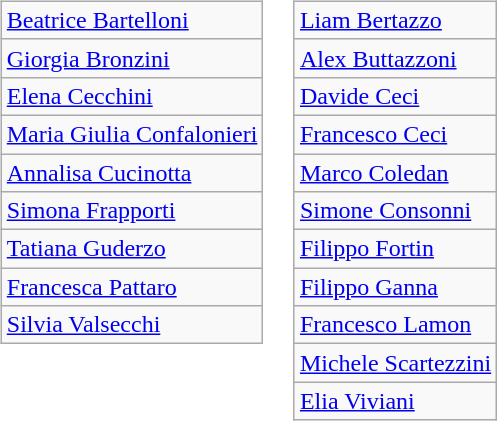<table class="vatop">
<tr valign="top">
<td><br><table class="wikitable sortable">
<tr>
<td><a href='#'>Beatrice Bartelloni</a></td>
</tr>
<tr>
<td><a href='#'>Giorgia Bronzini</a></td>
</tr>
<tr>
<td><a href='#'>Elena Cecchini</a></td>
</tr>
<tr>
<td><a href='#'>Maria Giulia Confalonieri</a></td>
</tr>
<tr>
<td><a href='#'>Annalisa Cucinotta</a></td>
</tr>
<tr>
<td><a href='#'>Simona Frapporti</a></td>
</tr>
<tr>
<td><a href='#'>Tatiana Guderzo</a></td>
</tr>
<tr>
<td><a href='#'>Francesca Pattaro</a></td>
</tr>
<tr>
<td><a href='#'>Silvia Valsecchi</a></td>
</tr>
</table>
</td>
<td><br><table class="wikitable sortable">
<tr>
<td><a href='#'>Liam Bertazzo</a></td>
</tr>
<tr>
<td><a href='#'>Alex Buttazzoni</a></td>
</tr>
<tr>
<td><a href='#'>Davide Ceci</a></td>
</tr>
<tr>
<td><a href='#'>Francesco Ceci</a></td>
</tr>
<tr>
<td><a href='#'>Marco Coledan</a></td>
</tr>
<tr>
<td><a href='#'>Simone Consonni</a></td>
</tr>
<tr>
<td><a href='#'>Filippo Fortin</a></td>
</tr>
<tr>
<td><a href='#'>Filippo Ganna</a></td>
</tr>
<tr>
<td><a href='#'>Francesco Lamon</a></td>
</tr>
<tr>
<td><a href='#'>Michele Scartezzini</a></td>
</tr>
<tr>
<td><a href='#'>Elia Viviani</a></td>
</tr>
</table>
</td>
</tr>
</table>
